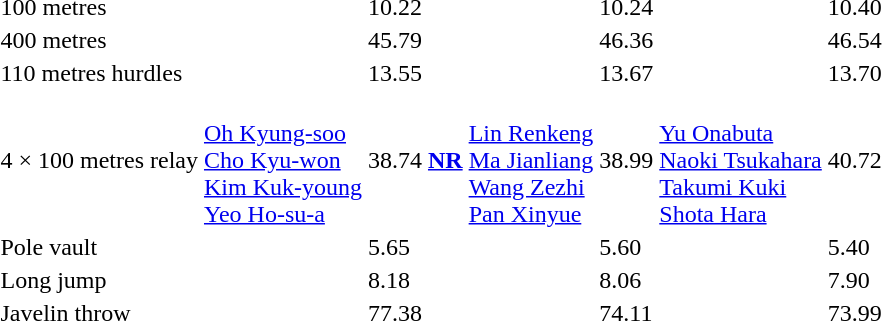<table>
<tr>
<td>100 metres<br></td>
<td></td>
<td>10.22</td>
<td></td>
<td>10.24</td>
<td></td>
<td>10.40</td>
</tr>
<tr>
<td>400 metres<br></td>
<td></td>
<td>45.79</td>
<td></td>
<td>46.36</td>
<td></td>
<td>46.54</td>
</tr>
<tr>
<td>110 metres hurdles<br></td>
<td></td>
<td>13.55</td>
<td></td>
<td>13.67</td>
<td></td>
<td>13.70</td>
</tr>
<tr>
<td>4 × 100 metres relay<br></td>
<td><br><a href='#'>Oh Kyung-soo</a><br><a href='#'>Cho Kyu-won</a><br><a href='#'>Kim Kuk-young</a><br><a href='#'>Yeo Ho-su-a</a></td>
<td>38.74 <strong><a href='#'>NR</a></strong></td>
<td><br><a href='#'>Lin Renkeng</a><br><a href='#'>Ma Jianliang</a><br><a href='#'>Wang Zezhi</a><br><a href='#'>Pan Xinyue</a></td>
<td>38.99</td>
<td><br><a href='#'>Yu Onabuta</a><br><a href='#'>Naoki Tsukahara</a><br><a href='#'>Takumi Kuki</a><br><a href='#'>Shota Hara</a></td>
<td>40.72</td>
</tr>
<tr>
<td>Pole vault<br></td>
<td></td>
<td>5.65</td>
<td></td>
<td>5.60</td>
<td></td>
<td>5.40</td>
</tr>
<tr>
<td>Long jump<br></td>
<td></td>
<td>8.18</td>
<td></td>
<td>8.06</td>
<td></td>
<td>7.90</td>
</tr>
<tr>
<td>Javelin throw<br></td>
<td></td>
<td>77.38</td>
<td></td>
<td>74.11</td>
<td></td>
<td>73.99</td>
</tr>
</table>
